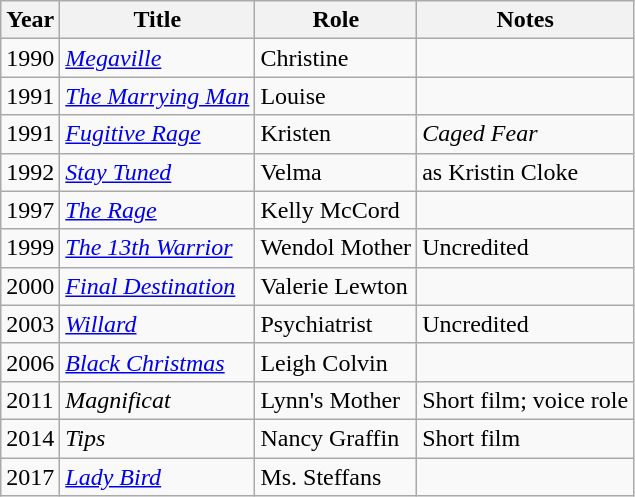<table class="wikitable">
<tr>
<th>Year</th>
<th>Title</th>
<th>Role</th>
<th>Notes</th>
</tr>
<tr>
<td>1990</td>
<td><em><a href='#'>Megaville</a></em></td>
<td>Christine</td>
<td></td>
</tr>
<tr>
<td>1991</td>
<td><em><a href='#'>The Marrying Man</a></em></td>
<td>Louise</td>
<td></td>
</tr>
<tr>
<td>1991</td>
<td><em><a href='#'>Fugitive Rage</a></em></td>
<td>Kristen</td>
<td> <em>Caged Fear</em></td>
</tr>
<tr>
<td>1992</td>
<td><em><a href='#'>Stay Tuned</a></em></td>
<td>Velma</td>
<td>as Kristin Cloke</td>
</tr>
<tr>
<td>1997</td>
<td><em><a href='#'>The Rage</a></em></td>
<td>Kelly McCord</td>
<td></td>
</tr>
<tr>
<td>1999</td>
<td><em><a href='#'>The 13th Warrior</a></em></td>
<td>Wendol Mother</td>
<td>Uncredited</td>
</tr>
<tr>
<td>2000</td>
<td><em><a href='#'>Final Destination</a></em></td>
<td>Valerie Lewton</td>
<td></td>
</tr>
<tr>
<td>2003</td>
<td><em><a href='#'>Willard</a></em></td>
<td>Psychiatrist</td>
<td>Uncredited</td>
</tr>
<tr>
<td>2006</td>
<td><em><a href='#'>Black Christmas</a></em></td>
<td>Leigh Colvin</td>
<td></td>
</tr>
<tr>
<td>2011</td>
<td><em>Magnificat</em></td>
<td>Lynn's Mother</td>
<td>Short film; voice role</td>
</tr>
<tr>
<td>2014</td>
<td><em>Tips</em></td>
<td>Nancy Graffin</td>
<td>Short film</td>
</tr>
<tr>
<td>2017</td>
<td><em><a href='#'>Lady Bird</a></em></td>
<td>Ms. Steffans</td>
<td></td>
</tr>
</table>
